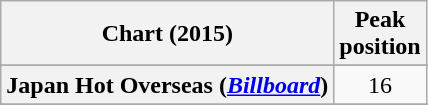<table class="wikitable sortable plainrowheaders" style="text-align:center;">
<tr>
<th scope="col">Chart (2015)</th>
<th scope="col">Peak<br>position</th>
</tr>
<tr>
</tr>
<tr>
</tr>
<tr>
</tr>
<tr>
<th scope="row">Japan Hot Overseas (<em><a href='#'>Billboard</a></em>)</th>
<td style="text-align:center">16</td>
</tr>
<tr>
</tr>
<tr>
</tr>
<tr>
</tr>
<tr>
</tr>
<tr>
</tr>
</table>
